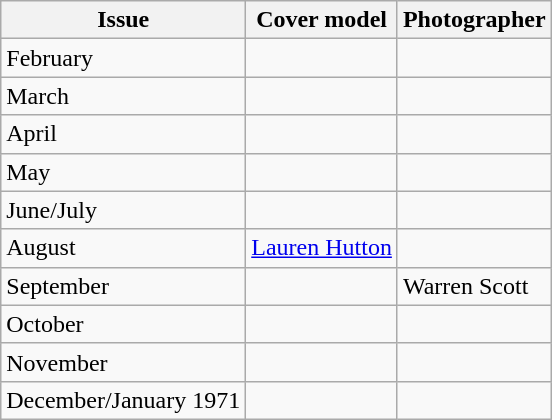<table class="wikitable">
<tr>
<th>Issue</th>
<th>Cover model</th>
<th>Photographer</th>
</tr>
<tr>
<td>February</td>
<td></td>
<td></td>
</tr>
<tr>
<td>March</td>
<td></td>
<td></td>
</tr>
<tr>
<td>April</td>
<td></td>
<td></td>
</tr>
<tr>
<td>May</td>
<td></td>
<td></td>
</tr>
<tr>
<td>June/July</td>
<td></td>
<td></td>
</tr>
<tr>
<td>August</td>
<td><a href='#'>Lauren Hutton</a></td>
<td></td>
</tr>
<tr>
<td>September</td>
<td></td>
<td>Warren Scott</td>
</tr>
<tr>
<td>October</td>
<td></td>
<td></td>
</tr>
<tr>
<td>November</td>
<td></td>
<td></td>
</tr>
<tr>
<td>December/January 1971</td>
<td></td>
<td></td>
</tr>
</table>
